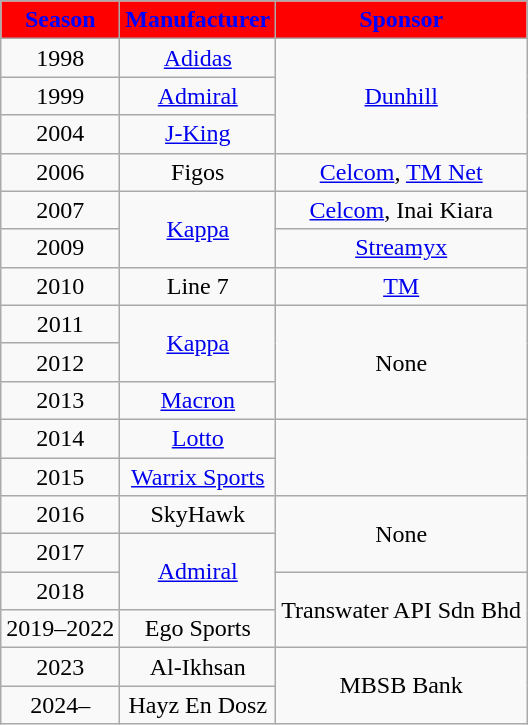<table class="wikitable" style="text-align:center;margin-left:1em;float:center">
<tr>
<th style="background:red; color:Blue;">Season</th>
<th style="background:red; color:Blue;">Manufacturer</th>
<th style="background:red; color:Blue;">Sponsor</th>
</tr>
<tr>
<td>1998</td>
<td><a href='#'>Adidas</a></td>
<td rowspan=3><a href='#'>Dunhill</a></td>
</tr>
<tr>
<td>1999</td>
<td><a href='#'>Admiral</a></td>
</tr>
<tr>
<td>2004</td>
<td><a href='#'>J-King</a></td>
</tr>
<tr>
<td>2006</td>
<td>Figos</td>
<td><a href='#'>Celcom</a>, <a href='#'>TM Net</a></td>
</tr>
<tr>
<td>2007</td>
<td rowspan=2><a href='#'>Kappa</a></td>
<td><a href='#'>Celcom</a>, Inai Kiara</td>
</tr>
<tr>
<td>2009</td>
<td><a href='#'>Streamyx</a></td>
</tr>
<tr>
<td>2010</td>
<td>Line 7</td>
<td><a href='#'>TM</a></td>
</tr>
<tr>
<td>2011</td>
<td rowspan=2><a href='#'>Kappa</a></td>
<td rowspan=3>None</td>
</tr>
<tr>
<td>2012</td>
</tr>
<tr>
<td>2013</td>
<td><a href='#'>Macron</a></td>
</tr>
<tr>
<td>2014</td>
<td><a href='#'>Lotto</a></td>
<td rowspan=2></td>
</tr>
<tr>
<td>2015</td>
<td><a href='#'>Warrix Sports</a></td>
</tr>
<tr>
<td>2016</td>
<td>SkyHawk</td>
<td rowspan=2>None</td>
</tr>
<tr>
<td>2017</td>
<td rowspan=2><a href='#'>Admiral</a></td>
</tr>
<tr>
<td>2018</td>
<td rowspan=2>Transwater API Sdn Bhd</td>
</tr>
<tr>
<td>2019–2022</td>
<td>Ego Sports</td>
</tr>
<tr>
<td>2023</td>
<td>Al-Ikhsan</td>
<td rowspan=2>MBSB Bank</td>
</tr>
<tr>
<td>2024–</td>
<td>Hayz En Dosz</td>
</tr>
</table>
